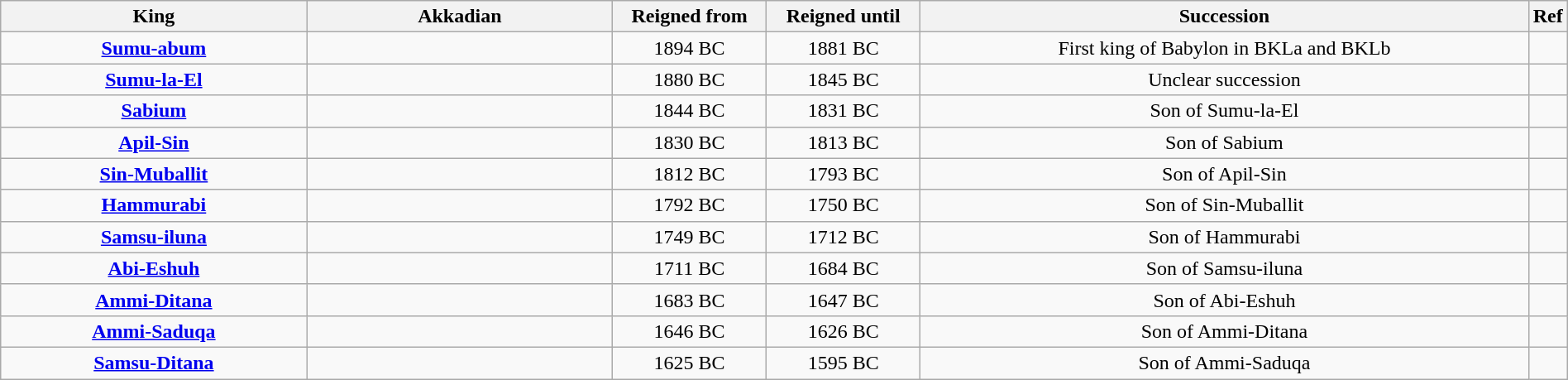<table class="wikitable" style="width:100%; text-align:center;">
<tr>
<th width="20%">King</th>
<th width="20%">Akkadian</th>
<th width="10%">Reigned from</th>
<th width="10%">Reigned until</th>
<th width="40%">Succession</th>
<th width="10%">Ref</th>
</tr>
<tr>
<td><strong><a href='#'>Sumu-abum</a></strong></td>
<td><br><small></small></td>
<td> 1894 BC</td>
<td> 1881 BC</td>
<td>First king of Babylon in BKLa and BKLb</td>
<td></td>
</tr>
<tr>
<td><strong><a href='#'>Sumu-la-El</a></strong></td>
<td><br><small></small></td>
<td> 1880 BC</td>
<td> 1845 BC</td>
<td>Unclear succession</td>
<td></td>
</tr>
<tr>
<td><strong><a href='#'>Sabium</a></strong></td>
<td><br><small></small></td>
<td> 1844 BC</td>
<td> 1831 BC</td>
<td>Son of Sumu-la-El</td>
<td></td>
</tr>
<tr>
<td><strong><a href='#'>Apil-Sin</a></strong></td>
<td><br><small></small></td>
<td> 1830 BC</td>
<td> 1813 BC</td>
<td>Son of Sabium</td>
<td></td>
</tr>
<tr>
<td><strong><a href='#'>Sin-Muballit</a></strong></td>
<td><br><small></small></td>
<td> 1812 BC</td>
<td> 1793 BC</td>
<td>Son of Apil-Sin</td>
<td></td>
</tr>
<tr>
<td><strong><a href='#'>Hammurabi</a></strong></td>
<td><br><small></small></td>
<td> 1792 BC</td>
<td> 1750 BC</td>
<td>Son of Sin-Muballit</td>
<td></td>
</tr>
<tr>
<td><strong><a href='#'>Samsu-iluna</a></strong></td>
<td><br><small></small></td>
<td> 1749 BC</td>
<td> 1712 BC</td>
<td>Son of Hammurabi</td>
<td></td>
</tr>
<tr>
<td><strong><a href='#'>Abi-Eshuh</a></strong></td>
<td><br><small></small></td>
<td> 1711 BC</td>
<td> 1684 BC</td>
<td>Son of Samsu-iluna</td>
<td></td>
</tr>
<tr>
<td><strong><a href='#'>Ammi-Ditana</a></strong></td>
<td><br><small></small></td>
<td> 1683 BC</td>
<td> 1647 BC</td>
<td>Son of Abi-Eshuh</td>
<td></td>
</tr>
<tr>
<td><strong><a href='#'>Ammi-Saduqa</a></strong></td>
<td><br><small></small></td>
<td> 1646 BC</td>
<td> 1626 BC</td>
<td>Son of Ammi-Ditana</td>
<td></td>
</tr>
<tr>
<td><strong><a href='#'>Samsu-Ditana</a></strong></td>
<td><br><small></small></td>
<td> 1625 BC</td>
<td> 1595 BC</td>
<td>Son of Ammi-Saduqa</td>
<td></td>
</tr>
</table>
